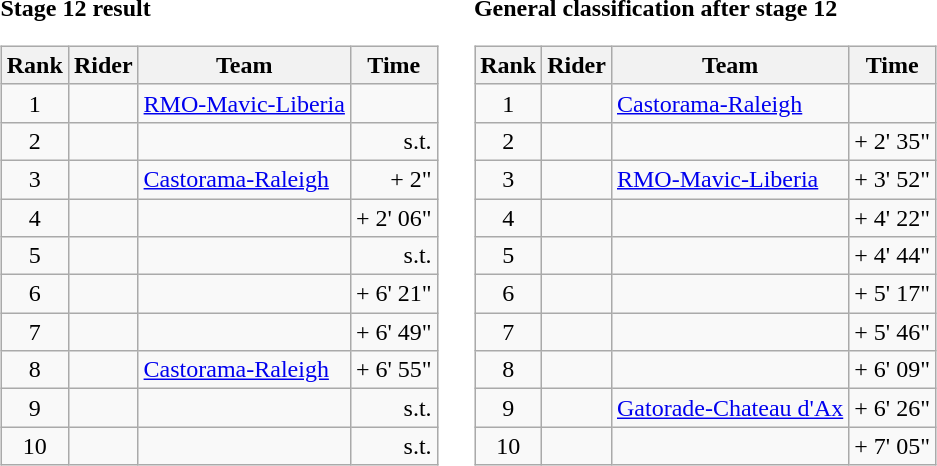<table>
<tr>
<td><strong>Stage 12 result</strong><br><table class="wikitable">
<tr>
<th scope="col">Rank</th>
<th scope="col">Rider</th>
<th scope="col">Team</th>
<th scope="col">Time</th>
</tr>
<tr>
<td style="text-align:center;">1</td>
<td></td>
<td><a href='#'>RMO-Mavic-Liberia</a></td>
<td style="text-align:right;"></td>
</tr>
<tr>
<td style="text-align:center;">2</td>
<td></td>
<td></td>
<td style="text-align:right;">s.t.</td>
</tr>
<tr>
<td style="text-align:center;">3</td>
<td></td>
<td><a href='#'>Castorama-Raleigh</a></td>
<td style="text-align:right;">+ 2"</td>
</tr>
<tr>
<td style="text-align:center;">4</td>
<td></td>
<td></td>
<td style="text-align:right;">+ 2' 06"</td>
</tr>
<tr>
<td style="text-align:center;">5</td>
<td></td>
<td></td>
<td style="text-align:right;">s.t.</td>
</tr>
<tr>
<td style="text-align:center;">6</td>
<td></td>
<td></td>
<td style="text-align:right;">+ 6' 21"</td>
</tr>
<tr>
<td style="text-align:center;">7</td>
<td></td>
<td></td>
<td style="text-align:right;">+ 6' 49"</td>
</tr>
<tr>
<td style="text-align:center;">8</td>
<td></td>
<td><a href='#'>Castorama-Raleigh</a></td>
<td style="text-align:right;">+ 6' 55"</td>
</tr>
<tr>
<td style="text-align:center;">9</td>
<td></td>
<td></td>
<td style="text-align:right;">s.t.</td>
</tr>
<tr>
<td style="text-align:center;">10</td>
<td></td>
<td></td>
<td style="text-align:right;">s.t.</td>
</tr>
</table>
</td>
<td></td>
<td><strong>General classification after stage 12</strong><br><table class="wikitable">
<tr>
<th scope="col">Rank</th>
<th scope="col">Rider</th>
<th scope="col">Team</th>
<th scope="col">Time</th>
</tr>
<tr>
<td style="text-align:center;">1</td>
<td> </td>
<td><a href='#'>Castorama-Raleigh</a></td>
<td style="text-align:right;"></td>
</tr>
<tr>
<td style="text-align:center;">2</td>
<td></td>
<td></td>
<td style="text-align:right;">+ 2' 35"</td>
</tr>
<tr>
<td style="text-align:center;">3</td>
<td></td>
<td><a href='#'>RMO-Mavic-Liberia</a></td>
<td style="text-align:right;">+ 3' 52"</td>
</tr>
<tr>
<td style="text-align:center;">4</td>
<td></td>
<td></td>
<td style="text-align:right;">+ 4' 22"</td>
</tr>
<tr>
<td style="text-align:center;">5</td>
<td></td>
<td></td>
<td style="text-align:right;">+ 4' 44"</td>
</tr>
<tr>
<td style="text-align:center;">6</td>
<td></td>
<td></td>
<td style="text-align:right;">+ 5' 17"</td>
</tr>
<tr>
<td style="text-align:center;">7</td>
<td></td>
<td></td>
<td style="text-align:right;">+ 5' 46"</td>
</tr>
<tr>
<td style="text-align:center;">8</td>
<td></td>
<td></td>
<td style="text-align:right;">+ 6' 09"</td>
</tr>
<tr>
<td style="text-align:center;">9</td>
<td></td>
<td><a href='#'>Gatorade-Chateau d'Ax</a></td>
<td style="text-align:right;">+ 6' 26"</td>
</tr>
<tr>
<td style="text-align:center;">10</td>
<td></td>
<td></td>
<td style="text-align:right;">+ 7' 05"</td>
</tr>
</table>
</td>
</tr>
</table>
